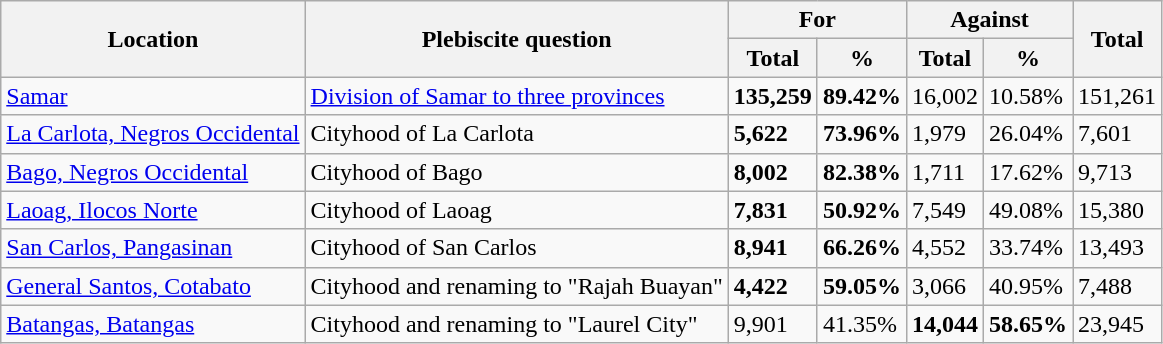<table class="wikitable">
<tr>
<th rowspan="2">Location</th>
<th rowspan="2">Plebiscite question</th>
<th colspan="2">For</th>
<th colspan="2">Against</th>
<th rowspan="2">Total</th>
</tr>
<tr>
<th>Total</th>
<th>%</th>
<th>Total</th>
<th>%</th>
</tr>
<tr>
<td><a href='#'>Samar</a></td>
<td><a href='#'>Division of Samar to three provinces</a></td>
<td><strong>135,259</strong></td>
<td><strong>89.42%</strong></td>
<td>16,002</td>
<td>10.58%</td>
<td>151,261</td>
</tr>
<tr>
<td><a href='#'>La Carlota, Negros Occidental</a></td>
<td>Cityhood of La Carlota</td>
<td><strong>5,622</strong></td>
<td><strong>73.96%</strong></td>
<td>1,979</td>
<td>26.04%</td>
<td>7,601</td>
</tr>
<tr>
<td><a href='#'>Bago, Negros Occidental</a></td>
<td>Cityhood of Bago</td>
<td><strong>8,002</strong></td>
<td><strong>82.38%</strong></td>
<td>1,711</td>
<td>17.62%</td>
<td>9,713</td>
</tr>
<tr>
<td><a href='#'>Laoag, Ilocos Norte</a></td>
<td>Cityhood of Laoag</td>
<td><strong>7,831</strong></td>
<td><strong>50.92%</strong></td>
<td>7,549</td>
<td>49.08%</td>
<td>15,380</td>
</tr>
<tr>
<td><a href='#'>San Carlos, Pangasinan</a></td>
<td>Cityhood of San Carlos</td>
<td><strong>8,941</strong></td>
<td><strong>66.26%</strong></td>
<td>4,552</td>
<td>33.74%</td>
<td>13,493</td>
</tr>
<tr>
<td><a href='#'>General Santos, Cotabato</a></td>
<td>Cityhood and renaming to "Rajah Buayan"</td>
<td><strong>4,422</strong></td>
<td><strong>59.05%</strong></td>
<td>3,066</td>
<td>40.95%</td>
<td>7,488</td>
</tr>
<tr>
<td><a href='#'>Batangas, Batangas</a></td>
<td>Cityhood and renaming to "Laurel City"</td>
<td>9,901</td>
<td>41.35%</td>
<td><strong>14,044</strong></td>
<td><strong>58.65%</strong></td>
<td>23,945</td>
</tr>
</table>
